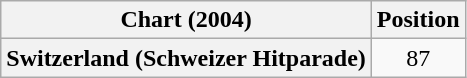<table class="wikitable plainrowheaders" style="text-align:center">
<tr>
<th scope="col">Chart (2004)</th>
<th scope="col">Position</th>
</tr>
<tr>
<th scope="row">Switzerland (Schweizer Hitparade)</th>
<td>87</td>
</tr>
</table>
